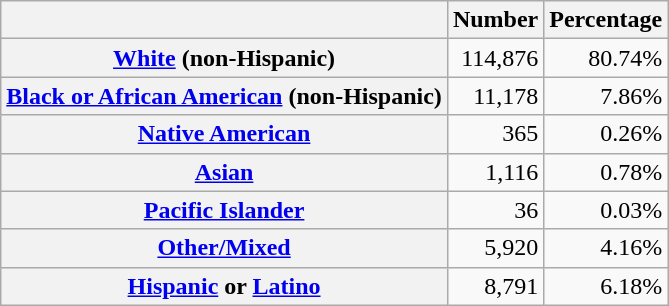<table class="wikitable" style="text-align:right">
<tr>
<th scope="col"></th>
<th scope="col">Number</th>
<th scope="col">Percentage</th>
</tr>
<tr>
<th scope="row"><a href='#'>White</a> (non-Hispanic)</th>
<td>114,876</td>
<td>80.74%</td>
</tr>
<tr>
<th scope="row"><a href='#'>Black or African American</a> (non-Hispanic)</th>
<td>11,178</td>
<td>7.86%</td>
</tr>
<tr>
<th scope="row"><a href='#'>Native American</a></th>
<td>365</td>
<td>0.26%</td>
</tr>
<tr>
<th scope="row"><a href='#'>Asian</a></th>
<td>1,116</td>
<td>0.78%</td>
</tr>
<tr>
<th scope="row"><a href='#'>Pacific Islander</a></th>
<td>36</td>
<td>0.03%</td>
</tr>
<tr>
<th scope="row"><a href='#'>Other/Mixed</a></th>
<td>5,920</td>
<td>4.16%</td>
</tr>
<tr>
<th scope="row"><a href='#'>Hispanic</a> or <a href='#'>Latino</a></th>
<td>8,791</td>
<td>6.18%</td>
</tr>
</table>
